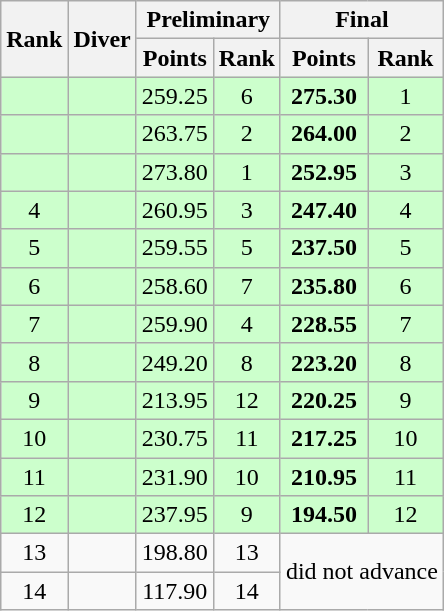<table class="wikitable sortable" style="text-align:left">
<tr>
<th rowspan=2>Rank</th>
<th rowspan=2>Diver</th>
<th colspan=2>Preliminary</th>
<th colspan=2>Final</th>
</tr>
<tr>
<th>Points</th>
<th>Rank</th>
<th>Points</th>
<th>Rank</th>
</tr>
<tr align=center bgcolor=ccffcc>
<td></td>
<td align=left></td>
<td>259.25</td>
<td>6</td>
<td><strong>275.30</strong></td>
<td>1</td>
</tr>
<tr align=center bgcolor=ccffcc>
<td></td>
<td align=left></td>
<td>263.75</td>
<td>2</td>
<td><strong>264.00</strong></td>
<td>2</td>
</tr>
<tr align=center bgcolor=ccffcc>
<td></td>
<td align=left></td>
<td>273.80</td>
<td>1</td>
<td><strong>252.95</strong></td>
<td>3</td>
</tr>
<tr align=center bgcolor=ccffcc>
<td>4</td>
<td align=left></td>
<td>260.95</td>
<td>3</td>
<td><strong>247.40</strong></td>
<td>4</td>
</tr>
<tr align=center bgcolor=ccffcc>
<td>5</td>
<td align=left></td>
<td>259.55</td>
<td>5</td>
<td><strong>237.50</strong></td>
<td>5</td>
</tr>
<tr align=center bgcolor=ccffcc>
<td>6</td>
<td align=left></td>
<td>258.60</td>
<td>7</td>
<td><strong>235.80</strong></td>
<td>6</td>
</tr>
<tr align=center bgcolor=ccffcc>
<td>7</td>
<td align=left></td>
<td>259.90</td>
<td>4</td>
<td><strong>228.55</strong></td>
<td>7</td>
</tr>
<tr align=center bgcolor=ccffcc>
<td>8</td>
<td align=left></td>
<td>249.20</td>
<td>8</td>
<td><strong>223.20</strong></td>
<td>8</td>
</tr>
<tr align=center bgcolor=ccffcc>
<td>9</td>
<td align=left></td>
<td>213.95</td>
<td>12</td>
<td><strong>220.25</strong></td>
<td>9</td>
</tr>
<tr align=center bgcolor=ccffcc>
<td>10</td>
<td align=left></td>
<td>230.75</td>
<td>11</td>
<td><strong>217.25</strong></td>
<td>10</td>
</tr>
<tr align=center bgcolor=ccffcc>
<td>11</td>
<td align=left></td>
<td>231.90</td>
<td>10</td>
<td><strong>210.95</strong></td>
<td>11</td>
</tr>
<tr align=center bgcolor=ccffcc>
<td>12</td>
<td align=left></td>
<td>237.95</td>
<td>9</td>
<td><strong>194.50</strong></td>
<td>12</td>
</tr>
<tr align=center>
<td>13</td>
<td align=left></td>
<td>198.80</td>
<td>13</td>
<td rowspan=2 colspan=2>did not advance</td>
</tr>
<tr align=center>
<td>14</td>
<td align=left></td>
<td>117.90</td>
<td>14</td>
</tr>
</table>
